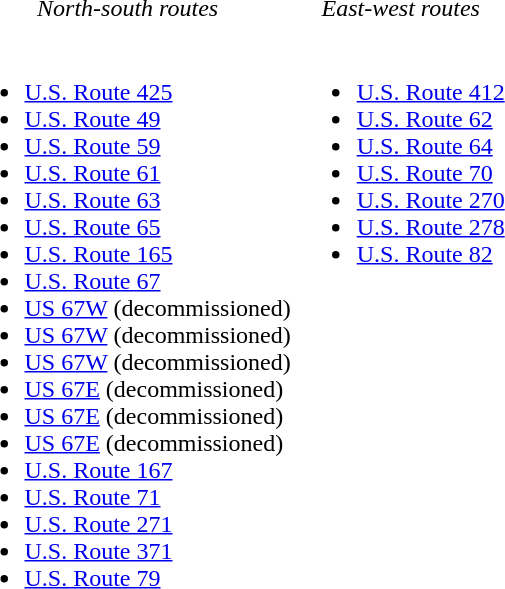<table>
<tr>
<td align=center><em>North-south routes</em></td>
<td align=center><em>East-west routes</em></td>
</tr>
<tr>
<td valign=top><br><ul><li><a href='#'>U.S. Route 425</a></li><li><a href='#'>U.S. Route 49</a></li><li><a href='#'>U.S. Route 59</a></li><li><a href='#'>U.S. Route 61</a></li><li><a href='#'>U.S. Route 63</a></li><li><a href='#'>U.S. Route 65</a></li><li><a href='#'>U.S. Route 165</a></li><li><a href='#'>U.S. Route 67</a></li><li><a href='#'>US 67W</a> (decommissioned)</li><li><a href='#'>US 67W</a> (decommissioned)</li><li><a href='#'>US 67W</a> (decommissioned)</li><li><a href='#'>US 67E</a> (decommissioned)</li><li><a href='#'>US 67E</a> (decommissioned)</li><li><a href='#'>US 67E</a> (decommissioned)</li><li><a href='#'>U.S. Route 167</a></li><li><a href='#'>U.S. Route 71</a></li><li><a href='#'>U.S. Route 271</a></li><li><a href='#'>U.S. Route 371</a></li><li><a href='#'>U.S. Route 79</a></li></ul></td>
<td valign=top><br><ul><li><a href='#'>U.S. Route 412</a></li><li><a href='#'>U.S. Route 62</a></li><li><a href='#'>U.S. Route 64</a></li><li><a href='#'>U.S. Route 70</a></li><li><a href='#'>U.S. Route 270</a></li><li><a href='#'>U.S. Route 278</a></li><li><a href='#'>U.S. Route 82</a></li></ul></td>
</tr>
</table>
